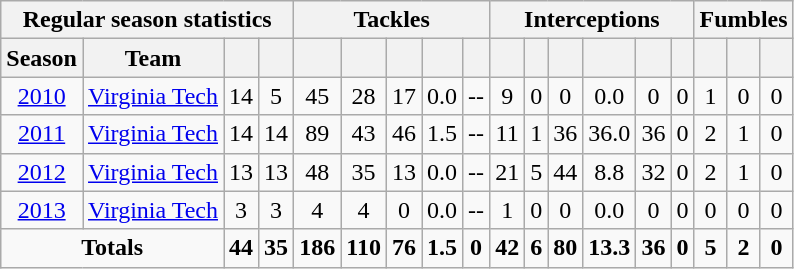<table class="wikitable" style="text-align:center;">
<tr>
<th colspan="4">Regular season statistics</th>
<th colspan="5">Tackles</th>
<th colspan="6">Interceptions</th>
<th colspan="3">Fumbles</th>
</tr>
<tr>
<th>Season</th>
<th>Team</th>
<th></th>
<th></th>
<th></th>
<th></th>
<th></th>
<th></th>
<th></th>
<th></th>
<th></th>
<th></th>
<th></th>
<th></th>
<th></th>
<th></th>
<th></th>
<th></th>
</tr>
<tr>
<td><a href='#'>2010</a></td>
<td><a href='#'>Virginia Tech</a></td>
<td>14</td>
<td>5</td>
<td>45</td>
<td>28</td>
<td>17</td>
<td>0.0</td>
<td>--</td>
<td>9</td>
<td>0</td>
<td>0</td>
<td>0.0</td>
<td>0</td>
<td>0</td>
<td>1</td>
<td>0</td>
<td>0</td>
</tr>
<tr>
<td><a href='#'>2011</a></td>
<td><a href='#'>Virginia Tech</a></td>
<td>14</td>
<td>14</td>
<td>89</td>
<td>43</td>
<td>46</td>
<td>1.5</td>
<td>--</td>
<td>11</td>
<td>1</td>
<td>36</td>
<td>36.0</td>
<td>36</td>
<td>0</td>
<td>2</td>
<td>1</td>
<td>0</td>
</tr>
<tr>
<td><a href='#'>2012</a></td>
<td><a href='#'>Virginia Tech</a></td>
<td>13</td>
<td>13</td>
<td>48</td>
<td>35</td>
<td>13</td>
<td>0.0</td>
<td>--</td>
<td>21</td>
<td>5</td>
<td>44</td>
<td>8.8</td>
<td>32</td>
<td>0</td>
<td>2</td>
<td>1</td>
<td>0</td>
</tr>
<tr>
<td><a href='#'>2013</a></td>
<td><a href='#'>Virginia Tech</a></td>
<td>3</td>
<td>3</td>
<td>4</td>
<td>4</td>
<td>0</td>
<td>0.0</td>
<td>--</td>
<td>1</td>
<td>0</td>
<td>0</td>
<td>0.0</td>
<td>0</td>
<td>0</td>
<td>0</td>
<td>0</td>
<td>0</td>
</tr>
<tr>
<td colspan="2"><strong>Totals</strong></td>
<td><strong>44</strong></td>
<td><strong>35</strong></td>
<td><strong>186</strong></td>
<td><strong>110</strong></td>
<td><strong>76</strong></td>
<td><strong>1.5</strong></td>
<td><strong>0</strong></td>
<td><strong>42</strong></td>
<td><strong>6</strong></td>
<td><strong>80</strong></td>
<td><strong>13.3</strong></td>
<td><strong>36</strong></td>
<td><strong>0</strong></td>
<td><strong>5</strong></td>
<td><strong>2</strong></td>
<td><strong>0</strong></td>
</tr>
</table>
